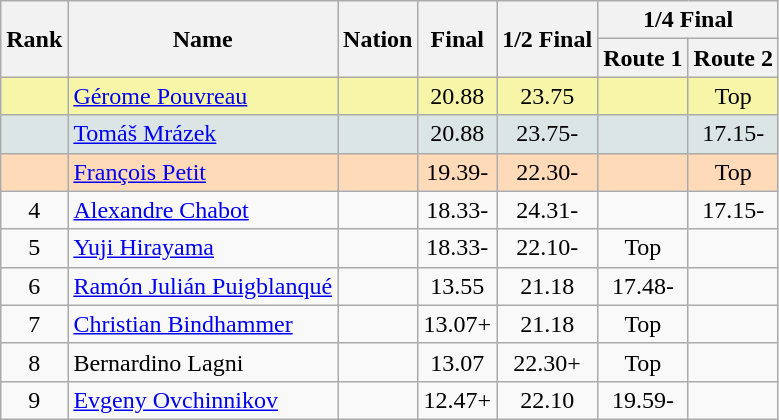<table class="wikitable sortable" style="text-align:center">
<tr>
<th rowspan="2">Rank</th>
<th rowspan="2">Name</th>
<th rowspan="2">Nation</th>
<th rowspan="2">Final</th>
<th rowspan="2">1/2 Final</th>
<th colspan="2">1/4 Final</th>
</tr>
<tr>
<th>Route 1</th>
<th>Route 2</th>
</tr>
<tr bgcolor="#F7F6A8">
<td></td>
<td align="left"><a href='#'>Gérome Pouvreau</a></td>
<td align="left"></td>
<td>20.88</td>
<td>23.75</td>
<td></td>
<td>Top</td>
</tr>
<tr bgcolor="#DCE5E5">
<td></td>
<td align="left"><a href='#'>Tomáš Mrázek</a></td>
<td align="left"></td>
<td>20.88</td>
<td>23.75-</td>
<td></td>
<td>17.15-</td>
</tr>
<tr bgcolor="#FFDAB9">
<td></td>
<td align="left"><a href='#'>François Petit</a></td>
<td align="left"></td>
<td>19.39-</td>
<td>22.30-</td>
<td></td>
<td>Top</td>
</tr>
<tr>
<td align="center">4</td>
<td align="left"><a href='#'>Alexandre Chabot</a></td>
<td align="left"></td>
<td>18.33-</td>
<td>24.31-</td>
<td></td>
<td>17.15-</td>
</tr>
<tr>
<td align="center">5</td>
<td align="left"><a href='#'>Yuji Hirayama</a></td>
<td align="left"></td>
<td>18.33-</td>
<td>22.10-</td>
<td>Top</td>
<td></td>
</tr>
<tr>
<td align="center">6</td>
<td align="left"><a href='#'>Ramón Julián Puigblanqué</a></td>
<td align="left"></td>
<td>13.55</td>
<td>21.18</td>
<td>17.48-</td>
<td></td>
</tr>
<tr>
<td align="center">7</td>
<td align="left"><a href='#'>Christian Bindhammer</a></td>
<td align="left"></td>
<td>13.07+</td>
<td>21.18</td>
<td>Top</td>
<td></td>
</tr>
<tr>
<td align="center">8</td>
<td align="left">Bernardino Lagni</td>
<td align="left"></td>
<td>13.07</td>
<td>22.30+</td>
<td>Top</td>
<td></td>
</tr>
<tr>
<td>9</td>
<td align="left"><a href='#'>Evgeny Ovchinnikov</a></td>
<td align="left"></td>
<td>12.47+</td>
<td>22.10</td>
<td>19.59-</td>
<td></td>
</tr>
</table>
